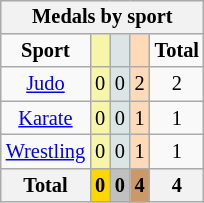<table class="wikitable" style="font-size:85%; float:right;">
<tr style="background:#efefef;">
<th colspan=7><strong>Medals by sport</strong></th>
</tr>
<tr align=center>
<td><strong>Sport</strong></td>
<td style="background:#f7f6a8;"></td>
<td style="background:#dce5e5;"></td>
<td style="background:#ffdab9;"></td>
<td><strong>Total</strong></td>
</tr>
<tr align=center>
<td><a href='#'>Judo</a></td>
<td style="background:#f7f6a8;">0</td>
<td style="background:#dce5e5;">0</td>
<td style="background:#ffdab9;">2</td>
<td>2</td>
</tr>
<tr align=center>
<td><a href='#'>Karate</a></td>
<td style="background:#f7f6a8;">0</td>
<td style="background:#dce5e5;">0</td>
<td style="background:#ffdab9;">1</td>
<td>1</td>
</tr>
<tr align=center>
<td><a href='#'>Wrestling</a></td>
<td style="background:#f7f6a8;">0</td>
<td style="background:#dce5e5;">0</td>
<td style="background:#ffdab9;">1</td>
<td>1</td>
</tr>
<tr align=center>
<th><strong>Total</strong></th>
<th style="background:gold;"><strong>0</strong></th>
<th style="background:silver;"><strong>0</strong></th>
<th style="background:#c96;"><strong>4</strong></th>
<th><strong>4</strong></th>
</tr>
</table>
